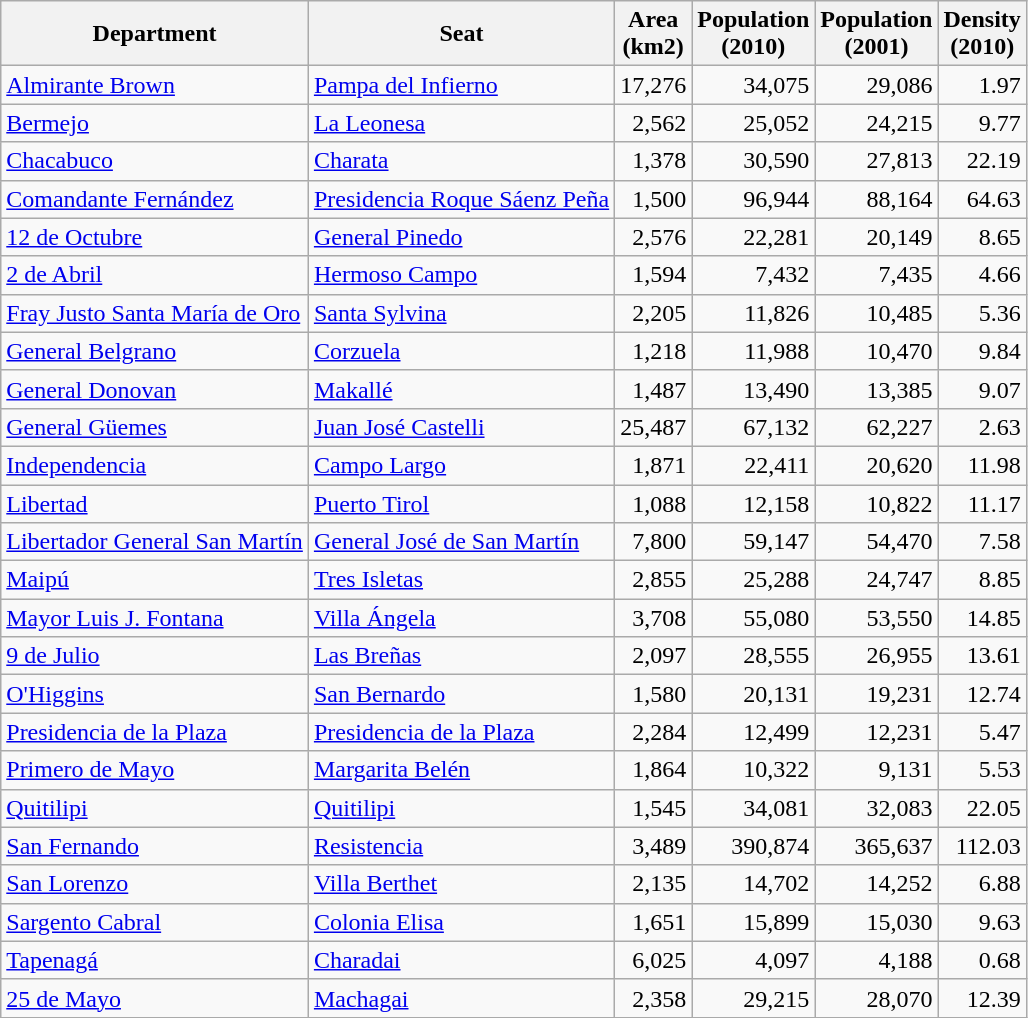<table class="wikitable sortable">
<tr>
<th>Department</th>
<th>Seat</th>
<th>Area<br>(km2)</th>
<th>Population<br>(2010)</th>
<th>Population<br>(2001)</th>
<th>Density<br>(2010)</th>
</tr>
<tr>
<td><a href='#'>Almirante Brown</a></td>
<td><a href='#'>Pampa del Infierno</a></td>
<td align=right>17,276</td>
<td align=right>34,075</td>
<td align=right>29,086</td>
<td align=right>1.97</td>
</tr>
<tr>
<td><a href='#'>Bermejo</a></td>
<td><a href='#'>La Leonesa</a></td>
<td align=right>2,562</td>
<td align=right>25,052</td>
<td align=right>24,215</td>
<td align=right>9.77</td>
</tr>
<tr>
<td><a href='#'>Chacabuco</a></td>
<td><a href='#'>Charata</a></td>
<td align=right>1,378</td>
<td align=right>30,590</td>
<td align=right>27,813</td>
<td align=right>22.19</td>
</tr>
<tr>
<td><a href='#'>Comandante Fernández</a></td>
<td><a href='#'>Presidencia Roque Sáenz Peña</a></td>
<td align=right>1,500</td>
<td align=right>96,944</td>
<td align=right>88,164</td>
<td align=right>64.63</td>
</tr>
<tr>
<td><a href='#'>12 de Octubre</a></td>
<td><a href='#'>General Pinedo</a></td>
<td align=right>2,576</td>
<td align=right>22,281</td>
<td align=right>20,149</td>
<td align=right>8.65</td>
</tr>
<tr>
<td><a href='#'>2 de Abril</a></td>
<td><a href='#'>Hermoso Campo</a></td>
<td align=right>1,594</td>
<td align=right>7,432</td>
<td align=right>7,435</td>
<td align=right>4.66</td>
</tr>
<tr>
<td><a href='#'>Fray Justo Santa María de Oro</a></td>
<td><a href='#'>Santa Sylvina</a></td>
<td align=right>2,205</td>
<td align=right>11,826</td>
<td align=right>10,485</td>
<td align=right>5.36</td>
</tr>
<tr>
<td><a href='#'>General Belgrano</a></td>
<td><a href='#'>Corzuela</a></td>
<td align=right>1,218</td>
<td align=right>11,988</td>
<td align=right>10,470</td>
<td align=right>9.84</td>
</tr>
<tr>
<td><a href='#'>General Donovan</a></td>
<td><a href='#'>Makallé</a></td>
<td align=right>1,487</td>
<td align=right>13,490</td>
<td align=right>13,385</td>
<td align=right>9.07</td>
</tr>
<tr>
<td><a href='#'>General Güemes</a></td>
<td><a href='#'>Juan José Castelli</a></td>
<td align=right>25,487</td>
<td align=right>67,132</td>
<td align=right>62,227</td>
<td align=right>2.63</td>
</tr>
<tr>
<td><a href='#'>Independencia</a></td>
<td><a href='#'>Campo Largo</a></td>
<td align=right>1,871</td>
<td align=right>22,411</td>
<td align=right>20,620</td>
<td align=right>11.98</td>
</tr>
<tr>
<td><a href='#'>Libertad</a></td>
<td><a href='#'>Puerto Tirol</a></td>
<td align=right>1,088</td>
<td align=right>12,158</td>
<td align=right>10,822</td>
<td align=right>11.17</td>
</tr>
<tr>
<td><a href='#'>Libertador General San Martín</a></td>
<td><a href='#'>General José de San Martín</a></td>
<td align=right>7,800</td>
<td align=right>59,147</td>
<td align=right>54,470</td>
<td align=right>7.58</td>
</tr>
<tr>
<td><a href='#'>Maipú</a></td>
<td><a href='#'>Tres Isletas</a></td>
<td align=right>2,855</td>
<td align=right>25,288</td>
<td align=right>24,747</td>
<td align=right>8.85</td>
</tr>
<tr>
<td><a href='#'>Mayor Luis J. Fontana</a></td>
<td><a href='#'>Villa Ángela</a></td>
<td align=right>3,708</td>
<td align=right>55,080</td>
<td align=right>53,550</td>
<td align=right>14.85</td>
</tr>
<tr>
<td><a href='#'>9 de Julio</a></td>
<td><a href='#'>Las Breñas</a></td>
<td align=right>2,097</td>
<td align=right>28,555</td>
<td align=right>26,955</td>
<td align=right>13.61</td>
</tr>
<tr>
<td><a href='#'>O'Higgins</a></td>
<td><a href='#'>San Bernardo</a></td>
<td align=right>1,580</td>
<td align=right>20,131</td>
<td align=right>19,231</td>
<td align=right>12.74</td>
</tr>
<tr>
<td><a href='#'>Presidencia de la Plaza</a></td>
<td><a href='#'>Presidencia de la Plaza</a></td>
<td align=right>2,284</td>
<td align=right>12,499</td>
<td align=right>12,231</td>
<td align=right>5.47</td>
</tr>
<tr>
<td><a href='#'>Primero de Mayo</a></td>
<td><a href='#'>Margarita Belén</a></td>
<td align=right>1,864</td>
<td align=right>10,322</td>
<td align=right>9,131</td>
<td align=right>5.53</td>
</tr>
<tr>
<td><a href='#'>Quitilipi</a></td>
<td><a href='#'>Quitilipi</a></td>
<td align=right>1,545</td>
<td align=right>34,081</td>
<td align=right>32,083</td>
<td align=right>22.05</td>
</tr>
<tr>
<td><a href='#'>San Fernando</a></td>
<td><a href='#'>Resistencia</a></td>
<td align=right>3,489</td>
<td align=right>390,874</td>
<td align=right>365,637</td>
<td align=right>112.03</td>
</tr>
<tr>
<td><a href='#'>San Lorenzo</a></td>
<td><a href='#'>Villa Berthet</a></td>
<td align=right>2,135</td>
<td align=right>14,702</td>
<td align=right>14,252</td>
<td align=right>6.88</td>
</tr>
<tr>
<td><a href='#'>Sargento Cabral</a></td>
<td><a href='#'>Colonia Elisa</a></td>
<td align=right>1,651</td>
<td align=right>15,899</td>
<td align=right>15,030</td>
<td align=right>9.63</td>
</tr>
<tr>
<td><a href='#'>Tapenagá</a></td>
<td><a href='#'>Charadai</a></td>
<td align=right>6,025</td>
<td align=right>4,097</td>
<td align=right>4,188</td>
<td align=right>0.68</td>
</tr>
<tr>
<td><a href='#'>25 de Mayo</a></td>
<td><a href='#'>Machagai</a></td>
<td align=right>2,358</td>
<td align=right>29,215</td>
<td align=right>28,070</td>
<td align=right>12.39</td>
</tr>
</table>
